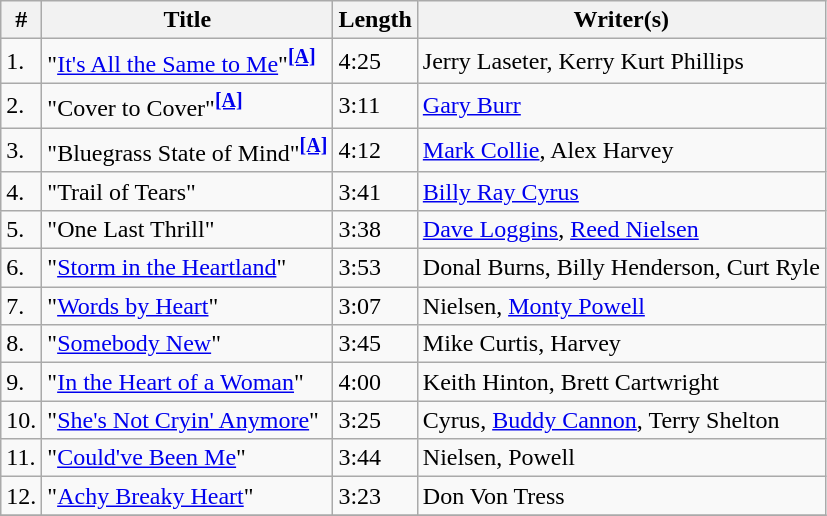<table class="wikitable">
<tr>
<th>#</th>
<th>Title</th>
<th>Length</th>
<th>Writer(s)</th>
</tr>
<tr>
<td>1.</td>
<td>"<a href='#'>It's All the Same to Me</a>"<sup><span></span><a href='#'><strong>[A]</strong></a></sup></td>
<td>4:25</td>
<td>Jerry Laseter, Kerry Kurt Phillips</td>
</tr>
<tr>
<td>2.</td>
<td>"Cover to Cover"<sup><span></span><a href='#'><strong>[A]</strong></a></sup></td>
<td>3:11</td>
<td><a href='#'>Gary Burr</a></td>
</tr>
<tr>
<td>3.</td>
<td>"Bluegrass State of Mind"<sup><span></span><a href='#'><strong>[A]</strong></a></sup></td>
<td>4:12</td>
<td><a href='#'>Mark Collie</a>, Alex Harvey</td>
</tr>
<tr>
<td>4.</td>
<td>"Trail of Tears"</td>
<td>3:41</td>
<td><a href='#'>Billy Ray Cyrus</a></td>
</tr>
<tr>
<td>5.</td>
<td>"One Last Thrill"</td>
<td>3:38</td>
<td><a href='#'>Dave Loggins</a>, <a href='#'>Reed Nielsen</a></td>
</tr>
<tr>
<td>6.</td>
<td>"<a href='#'>Storm in the Heartland</a>"</td>
<td>3:53</td>
<td>Donal Burns, Billy Henderson, Curt Ryle</td>
</tr>
<tr>
<td>7.</td>
<td>"<a href='#'>Words by Heart</a>"</td>
<td>3:07</td>
<td>Nielsen, <a href='#'>Monty Powell</a></td>
</tr>
<tr>
<td>8.</td>
<td>"<a href='#'>Somebody New</a>"</td>
<td>3:45</td>
<td>Mike Curtis, Harvey</td>
</tr>
<tr>
<td>9.</td>
<td>"<a href='#'>In the Heart of a Woman</a>"</td>
<td>4:00</td>
<td>Keith Hinton, Brett Cartwright</td>
</tr>
<tr>
<td>10.</td>
<td>"<a href='#'>She's Not Cryin' Anymore</a>"</td>
<td>3:25</td>
<td>Cyrus, <a href='#'>Buddy Cannon</a>, Terry Shelton</td>
</tr>
<tr>
<td>11.</td>
<td>"<a href='#'>Could've Been Me</a>"</td>
<td>3:44</td>
<td>Nielsen, Powell</td>
</tr>
<tr>
<td>12.</td>
<td>"<a href='#'>Achy Breaky Heart</a>"</td>
<td>3:23</td>
<td>Don Von Tress</td>
</tr>
<tr>
</tr>
</table>
